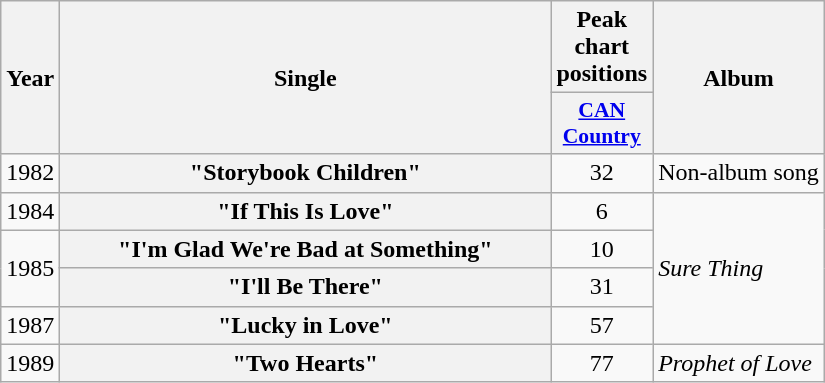<table class="wikitable plainrowheaders" style="text-align:center;">
<tr>
<th rowspan="2">Year</th>
<th rowspan="2" style="width:20em;">Single</th>
<th colspan="1">Peak chart positions</th>
<th rowspan="2">Album</th>
</tr>
<tr>
<th style="width:4em;font-size:90%;"><a href='#'>CAN Country</a></th>
</tr>
<tr>
<td>1982</td>
<th scope="row">"Storybook Children"</th>
<td>32</td>
<td align="left">Non-album song</td>
</tr>
<tr>
<td>1984</td>
<th scope="row">"If This Is Love"</th>
<td>6</td>
<td align="left" rowspan="4"><em>Sure Thing</em></td>
</tr>
<tr>
<td rowspan="2">1985</td>
<th scope="row">"I'm Glad We're Bad at Something"</th>
<td>10</td>
</tr>
<tr>
<th scope="row">"I'll Be There"</th>
<td>31</td>
</tr>
<tr>
<td>1987</td>
<th scope="row">"Lucky in Love"</th>
<td>57</td>
</tr>
<tr>
<td>1989</td>
<th scope="row">"Two Hearts"</th>
<td>77</td>
<td align="left"><em>Prophet of Love</em></td>
</tr>
</table>
